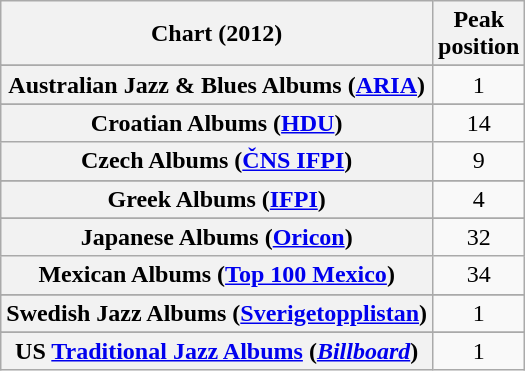<table class="wikitable sortable plainrowheaders" style="text-align:center">
<tr>
<th scope="col">Chart (2012)</th>
<th scope="col">Peak<br>position</th>
</tr>
<tr>
</tr>
<tr>
<th scope="row">Australian Jazz & Blues Albums (<a href='#'>ARIA</a>)</th>
<td>1</td>
</tr>
<tr>
</tr>
<tr>
</tr>
<tr>
</tr>
<tr>
</tr>
<tr>
<th scope="row">Croatian Albums (<a href='#'>HDU</a>)</th>
<td>14</td>
</tr>
<tr>
<th scope="row">Czech Albums (<a href='#'>ČNS IFPI</a>)</th>
<td>9</td>
</tr>
<tr>
</tr>
<tr>
</tr>
<tr>
</tr>
<tr>
</tr>
<tr>
</tr>
<tr>
<th scope="row">Greek Albums (<a href='#'>IFPI</a>)</th>
<td>4</td>
</tr>
<tr>
</tr>
<tr>
</tr>
<tr>
</tr>
<tr>
<th scope="row">Japanese Albums (<a href='#'>Oricon</a>)</th>
<td>32</td>
</tr>
<tr>
<th scope="row">Mexican Albums (<a href='#'>Top 100 Mexico</a>)</th>
<td>34</td>
</tr>
<tr>
</tr>
<tr>
</tr>
<tr>
</tr>
<tr>
</tr>
<tr>
</tr>
<tr>
</tr>
<tr>
</tr>
<tr>
<th scope="row">Swedish Jazz Albums (<a href='#'>Sverigetopplistan</a>)</th>
<td>1</td>
</tr>
<tr>
</tr>
<tr>
</tr>
<tr>
</tr>
<tr>
</tr>
<tr>
</tr>
<tr>
<th scope="row">US <a href='#'>Traditional Jazz Albums</a> (<em><a href='#'>Billboard</a></em>)</th>
<td>1</td>
</tr>
</table>
